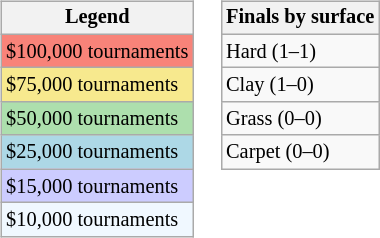<table>
<tr valign=top>
<td><br><table class=wikitable style="font-size:85%">
<tr>
<th>Legend</th>
</tr>
<tr style="background:#f88379;">
<td>$100,000 tournaments</td>
</tr>
<tr style="background:#f7e98e;">
<td>$75,000 tournaments</td>
</tr>
<tr style="background:#addfad;">
<td>$50,000 tournaments</td>
</tr>
<tr style="background:lightblue;">
<td>$25,000 tournaments</td>
</tr>
<tr style="background:#ccccff;">
<td>$15,000 tournaments</td>
</tr>
<tr style="background:#f0f8ff;">
<td>$10,000 tournaments</td>
</tr>
</table>
</td>
<td><br><table class=wikitable style="font-size:85%">
<tr>
<th>Finals by surface</th>
</tr>
<tr>
<td>Hard (1–1)</td>
</tr>
<tr>
<td>Clay (1–0)</td>
</tr>
<tr>
<td>Grass (0–0)</td>
</tr>
<tr>
<td>Carpet (0–0)</td>
</tr>
</table>
</td>
</tr>
</table>
